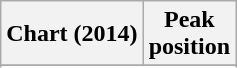<table class="wikitable sortable plainrowheaders" style="text-align:center">
<tr>
<th>Chart (2014)</th>
<th>Peak<br>position</th>
</tr>
<tr>
</tr>
<tr>
</tr>
</table>
